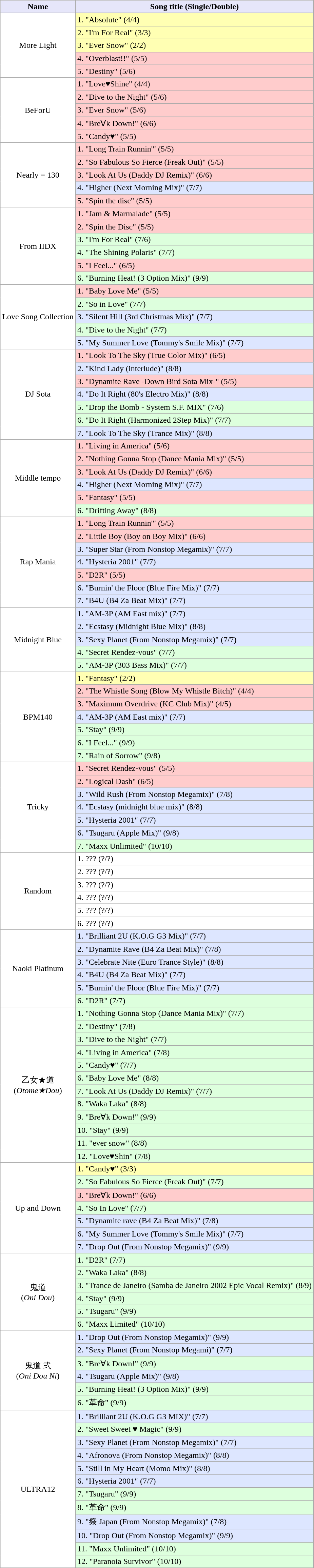<table class="wikitable" style="font-size:100%;">
<tr>
<th style="background:lavender;">Name</th>
<th style="background:lavender;">Song title (Single/Double)</th>
</tr>
<tr>
<td rowspan="6" style="background:#fff; text-align:center;">More Light</td>
</tr>
<tr>
<td style="background:#FFFFB3;">1. "Absolute" (4/4)</td>
</tr>
<tr>
<td style="background:#FFFFB3;">2. "I'm For Real" (3/3)</td>
</tr>
<tr>
<td style="background:#FFFFB3;">3. "Ever Snow" (2/2)</td>
</tr>
<tr>
<td style="background:#fcc;">4. "Overblast!!" (5/5)</td>
</tr>
<tr>
<td style="background:#fcc;">5. "Destiny" (5/6)</td>
</tr>
<tr>
<td rowspan="6" style="background:#fff; text-align:center;">BeForU</td>
</tr>
<tr>
<td style="background:#fcc;">1. "Love♥Shine" (4/4)</td>
</tr>
<tr>
<td style="background:#fcc;">2. "Dive to the Night" (5/6)</td>
</tr>
<tr>
<td style="background:#fcc;">3. "Ever Snow" (5/6)</td>
</tr>
<tr>
<td style="background:#fcc;">4. "Bre∀k Down!" (6/6)</td>
</tr>
<tr>
<td style="background:#fcc;">5. "Candy♥" (5/5)</td>
</tr>
<tr>
<td rowspan="6" style="background:#fff; text-align:center;">Nearly = 130</td>
</tr>
<tr>
<td style="background:#fcc;">1. "Long Train Runnin'" (5/5)</td>
</tr>
<tr>
<td style="background:#fcc;">2. "So Fabulous So Fierce (Freak Out)" (5/5)</td>
</tr>
<tr>
<td style="background:#fcc;">3. "Look At Us (Daddy DJ Remix)" (6/6)</td>
</tr>
<tr>
<td style="background:#DDE6FF;">4. "Higher (Next Morning Mix)" (7/7)</td>
</tr>
<tr>
<td style="background:#fcc;">5. "Spin the disc" (5/5)</td>
</tr>
<tr>
<td rowspan="7" style="background:#fff; text-align:center;">From IIDX</td>
</tr>
<tr>
<td style="background:#fcc;">1. "Jam & Marmalade" (5/5)</td>
</tr>
<tr>
<td style="background:#fcc;">2. "Spin the Disc" (5/5)</td>
</tr>
<tr>
<td style="background:#dfd;">3. "I'm For Real" (7/6)</td>
</tr>
<tr>
<td style="background:#dfd;">4. "The Shining Polaris" (7/7)</td>
</tr>
<tr>
<td style="background:#fcc;">5. "I Feel..." (6/5)</td>
</tr>
<tr>
<td style="background:#dfd;">6. "Burning Heat! (3 Option Mix)" (9/9)</td>
</tr>
<tr>
<td rowspan="6" style="background:#fff; text-align:center;">Love Song Collection</td>
</tr>
<tr>
<td style="background:#fcc;">1. "Baby Love Me" (5/5)</td>
</tr>
<tr>
<td style="background:#dfd;">2. "So in Love" (7/7)</td>
</tr>
<tr>
<td style="background:#DDE6FF;">3. "Silent Hill (3rd Christmas Mix)" (7/7)</td>
</tr>
<tr>
<td style="background:#dfd;">4. "Dive to the Night" (7/7)</td>
</tr>
<tr>
<td style="background:#DDE6FF;">5. "My Summer Love (Tommy's Smile Mix)" (7/7)</td>
</tr>
<tr>
<td rowspan="8" style="background:#fff; text-align:center;">DJ Sota</td>
</tr>
<tr>
<td style="background:#fcc;">1. "Look To The Sky (True Color Mix)" (6/5)</td>
</tr>
<tr>
<td style="background:#DDE6FF;">2. "Kind Lady (interlude)" (8/8)</td>
</tr>
<tr>
<td style="background:#fcc;">3. "Dynamite Rave -Down Bird Sota Mix-" (5/5)</td>
</tr>
<tr>
<td style="background:#DDE6FF;">4. "Do It Right (80's Electro Mix)" (8/8)</td>
</tr>
<tr>
<td style="background:#dfd;">5. "Drop the Bomb - System S.F. MIX" (7/6)</td>
</tr>
<tr>
<td style="background:#dfd;">6. "Do It Right (Harmonized 2Step Mix)" (7/7)</td>
</tr>
<tr>
<td style="background:#DDE6FF;">7. "Look To The Sky (Trance Mix)" (8/8)</td>
</tr>
<tr>
<td rowspan="7" style="background:#fff; text-align:center;">Middle tempo</td>
</tr>
<tr>
<td style="background:#fcc;">1. "Living in America" (5/6)</td>
</tr>
<tr>
<td style="background:#fcc;">2. "Nothing Gonna Stop (Dance Mania Mix)" (5/5)</td>
</tr>
<tr>
<td style="background:#fcc;">3. "Look At Us (Daddy DJ Remix)" (6/6)</td>
</tr>
<tr>
<td style="background:#DDE6FF;">4. "Higher (Next Morning Mix)" (7/7)</td>
</tr>
<tr>
<td style="background:#fcc;">5. "Fantasy" (5/5)</td>
</tr>
<tr>
<td style="background:#dfd;">6. "Drifting Away" (8/8)</td>
</tr>
<tr>
<td rowspan="8" style="background:#fff; text-align:center;">Rap Mania</td>
</tr>
<tr>
<td style="background:#fcc;">1. "Long Train Runnin'" (5/5)</td>
</tr>
<tr>
<td style="background:#fcc;">2. "Little Boy (Boy on Boy Mix)" (6/6)</td>
</tr>
<tr>
<td style="background:#DDE6FF;">3. "Super Star (From Nonstop Megamix)" (7/7)</td>
</tr>
<tr>
<td style="background:#DDE6FF;">4. "Hysteria 2001" (7/7)</td>
</tr>
<tr>
<td style="background:#fcc;">5. "D2R" (5/5)</td>
</tr>
<tr>
<td style="background:#DDE6FF;">6. "Burnin' the Floor (Blue Fire Mix)" (7/7)</td>
</tr>
<tr>
<td style="background:#DDE6FF;">7. "B4U (B4 Za Beat Mix)" (7/7)</td>
</tr>
<tr>
<td rowspan="6" style="background:#fff; text-align:center;">Midnight Blue</td>
</tr>
<tr>
<td style="background:#DDE6FF;">1. "AM-3P (AM East mix)" (7/7)</td>
</tr>
<tr>
<td style="background:#DDE6FF;">2. "Ecstasy (Midnight Blue Mix)" (8/8)</td>
</tr>
<tr>
<td style="background:#DDE6FF;">3. "Sexy Planet (From Nonstop Megamix)" (7/7)</td>
</tr>
<tr>
<td style="background:#dfd;">4. "Secret Rendez-vous" (7/7)</td>
</tr>
<tr>
<td style="background:#dfd;">5. "AM-3P (303 Bass Mix)" (7/7)</td>
</tr>
<tr>
<td rowspan="8" style="background:#fff; text-align:center;">BPM140</td>
</tr>
<tr>
<td style="background:#FFFFB3;">1. "Fantasy" (2/2)</td>
</tr>
<tr>
<td style="background:#fcc;">2. "The Whistle Song (Blow My Whistle Bitch)" (4/4)</td>
</tr>
<tr>
<td style="background:#fcc;">3. "Maximum Overdrive (KC Club Mix)" (4/5)</td>
</tr>
<tr>
<td style="background:#DDE6FF;">4. "AM-3P (AM East mix)" (7/7)</td>
</tr>
<tr>
<td style="background:#dfd;">5. "Stay" (9/9)</td>
</tr>
<tr>
<td style="background:#dfd;">6. "I Feel..." (9/9)</td>
</tr>
<tr>
<td style="background:#dfd;">7. "Rain of Sorrow" (9/8)</td>
</tr>
<tr>
<td rowspan="8" style="background:#fff; text-align:center;">Tricky</td>
</tr>
<tr>
<td style="background:#fcc;">1. "Secret Rendez-vous" (5/5)</td>
</tr>
<tr>
<td style="background:#fcc;">2. "Logical Dash" (6/5)</td>
</tr>
<tr>
<td style="background:#DDE6FF;">3. "Wild Rush (From Nonstop Megamix)" (7/8)</td>
</tr>
<tr>
<td style="background:#DDE6FF;">4. "Ecstasy (midnight blue mix)" (8/8)</td>
</tr>
<tr>
<td style="background:#DDE6FF;">5. "Hysteria 2001" (7/7)</td>
</tr>
<tr>
<td style="background:#DDE6FF;">6. "Tsugaru (Apple Mix)" (9/8)</td>
</tr>
<tr>
<td style="background:#dfd;">7. "Maxx Unlimited" (10/10)</td>
</tr>
<tr>
<td rowspan="7" style="background:#fff; text-align:center;">Random</td>
</tr>
<tr>
<td style="background:#FFFFFF;">1. ??? (?/?)</td>
</tr>
<tr>
<td style="background:#FFFFFF;">2. ??? (?/?)</td>
</tr>
<tr>
<td style="background:#FFFFFF;">3. ??? (?/?)</td>
</tr>
<tr>
<td style="background:#FFFFFF;">4. ??? (?/?)</td>
</tr>
<tr>
<td style="background:#FFFFFF;">5. ??? (?/?)</td>
</tr>
<tr>
<td style="background:#FFFFFF;">6. ??? (?/?)</td>
</tr>
<tr>
<td rowspan="7" style="background:#fff; text-align:center;">Naoki Platinum</td>
</tr>
<tr>
<td style="background:#DDE6FF;">1. "Brilliant 2U (K.O.G G3 Mix)" (7/7)</td>
</tr>
<tr>
<td style="background:#DDE6FF;">2. "Dynamite Rave (B4 Za Beat Mix)" (7/8)</td>
</tr>
<tr>
<td style="background:#DDE6FF;">3. "Celebrate Nite (Euro Trance Style)" (8/8)</td>
</tr>
<tr>
<td style="background:#DDE6FF;">4. "B4U (B4 Za Beat Mix)" (7/7)</td>
</tr>
<tr>
<td style="background:#DDE6FF;">5. "Burnin' the Floor (Blue Fire Mix)" (7/7)</td>
</tr>
<tr>
<td style="background:#dfd;">6. "D2R" (7/7)</td>
</tr>
<tr>
<td rowspan="13" style="background:#fff; text-align:center;">乙女★道<br>(<em>Otome★Dou</em>)</td>
</tr>
<tr>
<td style="background:#dfd;">1. "Nothing Gonna Stop (Dance Mania Mix)" (7/7)</td>
</tr>
<tr>
<td style="background:#dfd;">2. "Destiny" (7/8)</td>
</tr>
<tr>
<td style="background:#dfd;">3. "Dive to the Night" (7/7)</td>
</tr>
<tr>
<td style="background:#dfd;">4. "Living in America" (7/8)</td>
</tr>
<tr>
<td style="background:#dfd;">5. "Candy♥" (7/7)</td>
</tr>
<tr>
<td style="background:#dfd;">6. "Baby Love Me" (8/8)</td>
</tr>
<tr>
<td style="background:#dfd;">7. "Look At Us (Daddy DJ Remix)" (7/7)</td>
</tr>
<tr>
<td style="background:#dfd;">8. "Waka Laka" (8/8)</td>
</tr>
<tr>
<td style="background:#dfd;">9. "Bre∀k Down!" (9/9)</td>
</tr>
<tr>
<td style="background:#dfd;">10. "Stay" (9/9)</td>
</tr>
<tr>
<td style="background:#dfd;">11. "ever snow" (8/8)</td>
</tr>
<tr>
<td style="background:#dfd;">12. "Love♥Shin" (7/8)</td>
</tr>
<tr>
<td rowspan="8" style="background:#fff; text-align:center;">Up and Down</td>
</tr>
<tr>
<td style="background:#FFFFB3;">1. "Candy♥" (3/3)</td>
</tr>
<tr>
<td style="background:#dfd;">2. "So Fabulous So Fierce (Freak Out)" (7/7)</td>
</tr>
<tr>
<td style="background:#fcc;">3. "Bre∀k Down!" (6/6)</td>
</tr>
<tr>
<td style="background:#dfd;">4. "So In Love" (7/7)</td>
</tr>
<tr>
<td style="background:#DDE6FF;">5. "Dynamite rave (B4 Za Beat Mix)" (7/8)</td>
</tr>
<tr>
<td style="background:#DDE6FF;">6. "My Summer Love (Tommy's Smile Mix)" (7/7)</td>
</tr>
<tr>
<td style="background:#DDE6FF;">7. "Drop Out (From Nonstop Megamix)" (9/9)</td>
</tr>
<tr>
<td rowspan="7" style="background:#fff; text-align:center;">鬼道<br>(<em>Oni Dou</em>)</td>
</tr>
<tr>
<td style="background:#dfd;">1. "D2R" (7/7)</td>
</tr>
<tr>
<td style="background:#dfd;">2. "Waka Laka" (8/8)</td>
</tr>
<tr>
<td style="background:#dfd;">3. "Trance de Janeiro (Samba de Janeiro 2002 Epic Vocal Remix)" (8/9)</td>
</tr>
<tr>
<td style="background:#dfd;">4. "Stay" (9/9)</td>
</tr>
<tr>
<td style="background:#dfd;">5. "Tsugaru" (9/9)</td>
</tr>
<tr>
<td style="background:#dfd;">6. "Maxx Limited" (10/10)</td>
</tr>
<tr>
<td rowspan="7" style="background:#fff; text-align:center;">鬼道 弐<br>(<em>Oni Dou Ni</em>)</td>
</tr>
<tr>
<td style="background:#DDE6FF;">1. "Drop Out (From Nonstop Megamix)" (9/9)</td>
</tr>
<tr>
<td style="background:#DDE6FF;">2. "Sexy Planet (From Nonstop Megami)" (7/7)</td>
</tr>
<tr>
<td style="background:#dfd;">3. "Bre∀k Down!" (9/9)</td>
</tr>
<tr>
<td style="background:#DDE6FF;">4. "Tsugaru (Apple Mix)" (9/8)</td>
</tr>
<tr>
<td style="background:#dfd;">5. "Burning Heat! (3 Option Mix)" (9/9)</td>
</tr>
<tr>
<td style="background:#dfd;">6. "革命" (9/9)</td>
</tr>
<tr>
<td rowspan="13" style="background:#fff; text-align:center;">ULTRA12</td>
</tr>
<tr>
<td style="background:#DDE6FF;">1. "Brilliant 2U (K.O.G G3 MIX)" (7/7)</td>
</tr>
<tr>
<td style="background:#dfd;">2. "Sweet Sweet ♥ Magic" (9/9)</td>
</tr>
<tr>
<td style="background:#DDE6FF;">3. "Sexy Planet (From Nonstop Megamix)" (7/7)</td>
</tr>
<tr>
<td style="background:#DDE6FF;">4. "Afronova (From Nonstop Megamix)" (8/8)</td>
</tr>
<tr>
<td style="background:#DDE6FF;">5. "Still in My Heart (Momo Mix)" (8/8)</td>
</tr>
<tr>
<td style="background:#DDE6FF;">6. "Hysteria 2001" (7/7)</td>
</tr>
<tr>
<td style="background:#dfd;">7. "Tsugaru" (9/9)</td>
</tr>
<tr>
<td style="background:#dfd;">8. "革命" (9/9)</td>
</tr>
<tr>
<td style="background:#DDE6FF;">9. "祭 Japan (From Nonstop Megamix)" (7/8)</td>
</tr>
<tr>
<td style="background:#DDE6FF;">10. "Drop Out (From Nonstop Megamix)" (9/9)</td>
</tr>
<tr>
<td style="background:#dfd;">11. "Maxx Unlimited" (10/10)</td>
</tr>
<tr>
<td style="background:#dfd;">12. "Paranoia Survivor" (10/10)</td>
</tr>
</table>
